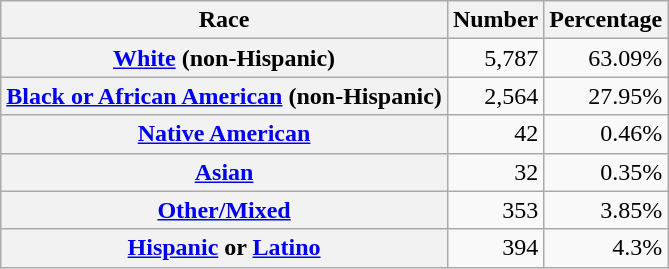<table class="wikitable" style="text-align:right">
<tr>
<th scope="col">Race</th>
<th scope="col">Number</th>
<th scope="col">Percentage</th>
</tr>
<tr>
<th scope="row"><a href='#'>White</a> (non-Hispanic)</th>
<td>5,787</td>
<td>63.09%</td>
</tr>
<tr>
<th scope="row"><a href='#'>Black or African American</a> (non-Hispanic)</th>
<td>2,564</td>
<td>27.95%</td>
</tr>
<tr>
<th scope="row"><a href='#'>Native American</a></th>
<td>42</td>
<td>0.46%</td>
</tr>
<tr>
<th scope="row"><a href='#'>Asian</a></th>
<td>32</td>
<td>0.35%</td>
</tr>
<tr>
<th scope="row"><a href='#'>Other/Mixed</a></th>
<td>353</td>
<td>3.85%</td>
</tr>
<tr>
<th scope="row"><a href='#'>Hispanic</a> or <a href='#'>Latino</a></th>
<td>394</td>
<td>4.3%</td>
</tr>
</table>
